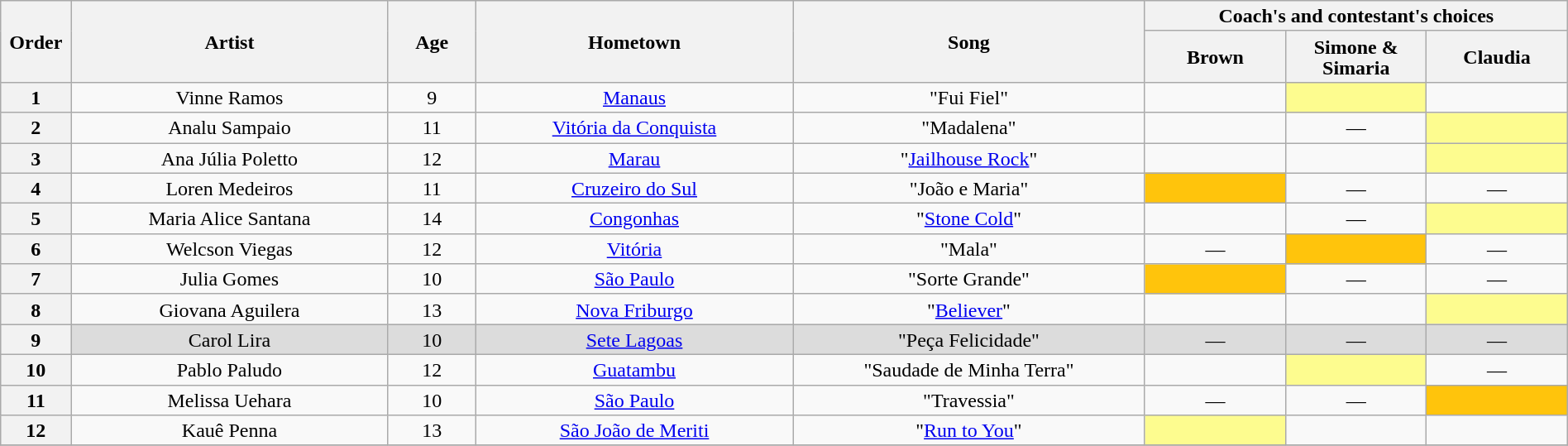<table class="wikitable" style="text-align:center; line-height:17px; width:100%;">
<tr>
<th scope="col" rowspan=2 width="04%">Order</th>
<th scope="col" rowspan=2 width="18%">Artist</th>
<th scope="col" rowspan=2 width="05%">Age</th>
<th scope="col" rowspan=2 width="18%">Hometown</th>
<th scope="col" rowspan=2 width="20%">Song</th>
<th scope="col" colspan=3 width="24%">Coach's and contestant's choices</th>
</tr>
<tr>
<th width="08%">Brown</th>
<th width="08%">Simone & Simaria</th>
<th width="08%">Claudia</th>
</tr>
<tr>
<th>1</th>
<td>Vinne Ramos</td>
<td>9</td>
<td><a href='#'>Manaus</a></td>
<td>"Fui Fiel"</td>
<td><strong></strong></td>
<td bgcolor=FDFC8F><strong></strong></td>
<td><strong></strong></td>
</tr>
<tr>
<th>2</th>
<td>Analu Sampaio</td>
<td>11</td>
<td><a href='#'>Vitória da Conquista</a></td>
<td>"Madalena"</td>
<td><strong></strong></td>
<td>—</td>
<td bgcolor=FDFC8F><strong></strong></td>
</tr>
<tr>
<th>3</th>
<td>Ana Júlia Poletto</td>
<td>12</td>
<td><a href='#'>Marau</a></td>
<td>"<a href='#'>Jailhouse Rock</a>"</td>
<td><strong></strong></td>
<td><strong></strong></td>
<td bgcolor=FDFC8F><strong></strong></td>
</tr>
<tr>
<th>4</th>
<td>Loren Medeiros</td>
<td>11</td>
<td><a href='#'>Cruzeiro do Sul</a></td>
<td>"João e Maria"</td>
<td bgcolor=FFC40C><strong></strong></td>
<td>—</td>
<td>—</td>
</tr>
<tr>
<th>5</th>
<td>Maria Alice Santana</td>
<td>14</td>
<td><a href='#'>Congonhas</a></td>
<td>"<a href='#'>Stone Cold</a>"</td>
<td><strong></strong></td>
<td>—</td>
<td bgcolor=FDFC8F><strong></strong></td>
</tr>
<tr>
<th>6</th>
<td>Welcson Viegas</td>
<td>12</td>
<td><a href='#'>Vitória</a></td>
<td>"Mala"</td>
<td>—</td>
<td bgcolor=FFC40C><strong></strong></td>
<td>—</td>
</tr>
<tr>
<th>7</th>
<td>Julia Gomes</td>
<td>10</td>
<td><a href='#'>São Paulo</a></td>
<td>"Sorte Grande"</td>
<td bgcolor=FFC40C><strong></strong></td>
<td>—</td>
<td>—</td>
</tr>
<tr>
<th>8</th>
<td>Giovana Aguilera</td>
<td>13</td>
<td><a href='#'>Nova Friburgo</a></td>
<td>"<a href='#'>Believer</a>"</td>
<td><strong></strong></td>
<td><strong></strong></td>
<td bgcolor=FDFC8F><strong></strong></td>
</tr>
<tr bgcolor=DCDCDC>
<th>9</th>
<td>Carol Lira</td>
<td>10</td>
<td><a href='#'>Sete Lagoas</a></td>
<td>"Peça Felicidade"</td>
<td>—</td>
<td>—</td>
<td>—</td>
</tr>
<tr>
<th>10</th>
<td>Pablo Paludo</td>
<td>12</td>
<td><a href='#'>Guatambu</a></td>
<td>"Saudade de Minha Terra"</td>
<td><strong></strong></td>
<td bgcolor=FDFC8F><strong></strong></td>
<td>—</td>
</tr>
<tr>
<th>11</th>
<td>Melissa Uehara</td>
<td>10</td>
<td><a href='#'>São Paulo</a></td>
<td>"Travessia"</td>
<td>—</td>
<td>—</td>
<td bgcolor=FFC40C><strong></strong></td>
</tr>
<tr>
<th>12</th>
<td>Kauê Penna</td>
<td>13</td>
<td><a href='#'>São João de Meriti</a></td>
<td>"<a href='#'>Run to You</a>"</td>
<td bgcolor=FDFC8F><strong></strong></td>
<td><strong></strong></td>
<td><strong></strong></td>
</tr>
<tr>
</tr>
</table>
